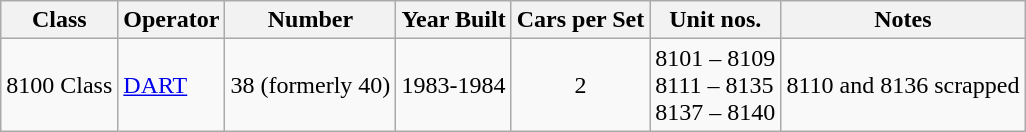<table class="wikitable">
<tr>
<th>Class</th>
<th>Operator</th>
<th>Number</th>
<th>Year Built</th>
<th>Cars per Set</th>
<th>Unit nos.</th>
<th>Notes</th>
</tr>
<tr>
<td align=center>8100 Class</td>
<td><a href='#'>DART</a></td>
<td align=center>38 (formerly 40)</td>
<td align=center>1983-1984</td>
<td align=center>2</td>
<td>8101 – 8109<br>8111 – 8135<br>8137 – 8140</td>
<td>8110 and 8136 scrapped</td>
</tr>
</table>
